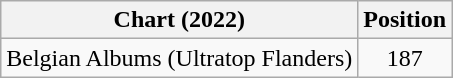<table class="wikitable">
<tr>
<th>Chart (2022)</th>
<th>Position</th>
</tr>
<tr>
<td>Belgian Albums (Ultratop Flanders)</td>
<td align="center">187</td>
</tr>
</table>
